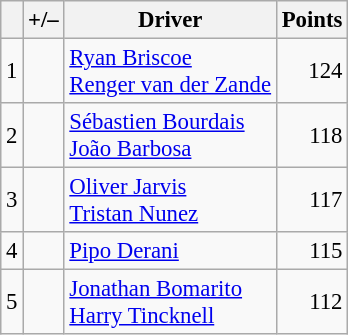<table class="wikitable" style="font-size: 95%;">
<tr>
<th scope="col"></th>
<th scope="col">+/–</th>
<th scope="col">Driver</th>
<th scope="col">Points</th>
</tr>
<tr>
<td align=center>1</td>
<td align="left"></td>
<td> <a href='#'>Ryan Briscoe</a><br> <a href='#'>Renger van der Zande</a></td>
<td align=right>124</td>
</tr>
<tr>
<td align=center>2</td>
<td align="left"></td>
<td> <a href='#'>Sébastien Bourdais</a><br> <a href='#'>João Barbosa</a></td>
<td align=right>118</td>
</tr>
<tr>
<td align=center>3</td>
<td align="left"></td>
<td> <a href='#'>Oliver Jarvis</a><br> <a href='#'>Tristan Nunez</a></td>
<td align=right>117</td>
</tr>
<tr>
<td align=center>4</td>
<td align="left"></td>
<td> <a href='#'>Pipo Derani</a></td>
<td align=right>115</td>
</tr>
<tr>
<td align=center>5</td>
<td align="left"></td>
<td> <a href='#'>Jonathan Bomarito</a><br> <a href='#'>Harry Tincknell</a></td>
<td align=right>112</td>
</tr>
</table>
